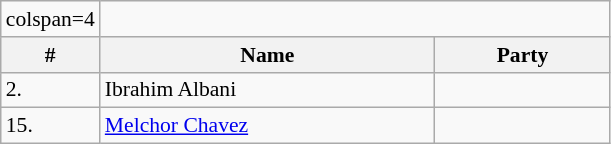<table class=wikitable style="font-size:90%">
<tr>
<td>colspan=4 </td>
</tr>
<tr>
<th>#</th>
<th width=55%>Name</th>
<th colspan=2 width=110px>Party</th>
</tr>
<tr>
<td>2.</td>
<td>Ibrahim Albani</td>
<td></td>
</tr>
<tr>
<td>15.</td>
<td><a href='#'>Melchor Chavez</a></td>
<td></td>
</tr>
</table>
